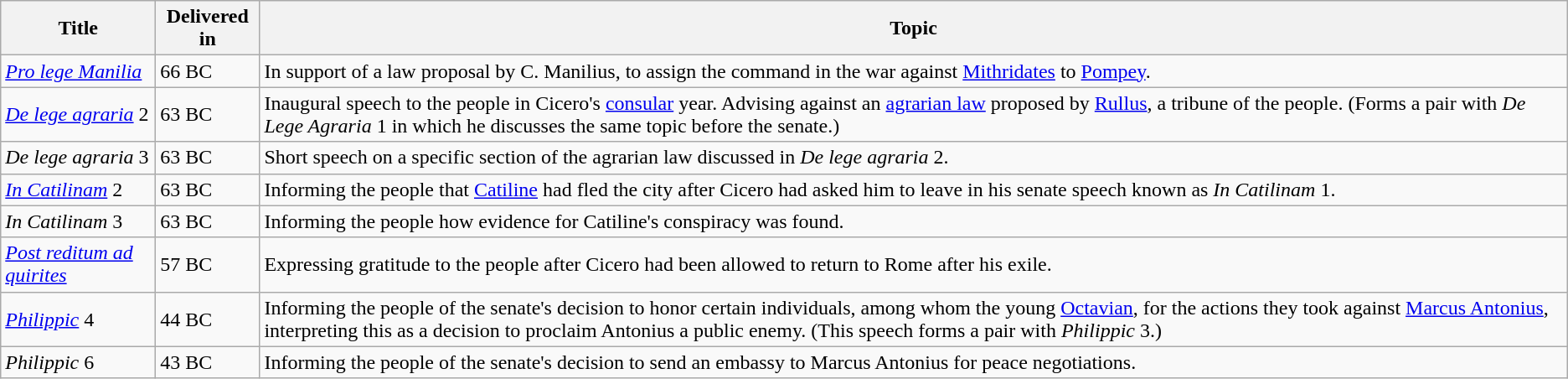<table class="wikitable">
<tr>
<th>Title</th>
<th>Delivered in</th>
<th>Topic</th>
</tr>
<tr>
<td><em><a href='#'>Pro lege Manilia</a></em></td>
<td>66 BC</td>
<td>In support of a law proposal by C. Manilius, to assign the command in the war against <a href='#'>Mithridates</a> to <a href='#'>Pompey</a>.</td>
</tr>
<tr>
<td><em><a href='#'>De lege agraria</a></em> 2</td>
<td>63 BC</td>
<td>Inaugural speech to the people in Cicero's <a href='#'>consular</a> year. Advising against an <a href='#'>agrarian law</a> proposed by <a href='#'>Rullus</a>, a tribune of the people. (Forms a pair with <em>De Lege Agraria</em> 1 in which he discusses the same topic before the senate.)</td>
</tr>
<tr>
<td><em>De lege agraria</em> 3</td>
<td>63 BC</td>
<td>Short speech on a specific section of the agrarian law discussed in <em>De lege agraria</em> 2.</td>
</tr>
<tr>
<td><a href='#'><em>In Catilinam</em></a> 2</td>
<td>63 BC</td>
<td>Informing the people that <a href='#'>Catiline</a> had fled the city after Cicero had asked him to leave in his senate speech known as <em>In Catilinam</em> 1.</td>
</tr>
<tr>
<td><em>In Catilinam</em> 3</td>
<td>63 BC</td>
<td>Informing the people how evidence for Catiline's conspiracy was found.</td>
</tr>
<tr>
<td><em><a href='#'>Post reditum ad quirites</a></em></td>
<td>57 BC</td>
<td>Expressing gratitude to the people after Cicero had been allowed to return to Rome after his exile.</td>
</tr>
<tr>
<td><a href='#'><em>Philippic</em></a> 4</td>
<td>44 BC</td>
<td>Informing the people of the senate's decision to honor certain individuals, among whom the young <a href='#'>Octavian</a>, for the actions they took against <a href='#'>Marcus Antonius</a>, interpreting this as a decision to proclaim Antonius a public enemy. (This speech forms a pair with <em>Philippic</em> 3.)</td>
</tr>
<tr>
<td><em>Philippic</em> 6</td>
<td>43 BC</td>
<td>Informing the people of the senate's decision to send an embassy to Marcus Antonius for peace negotiations.</td>
</tr>
</table>
